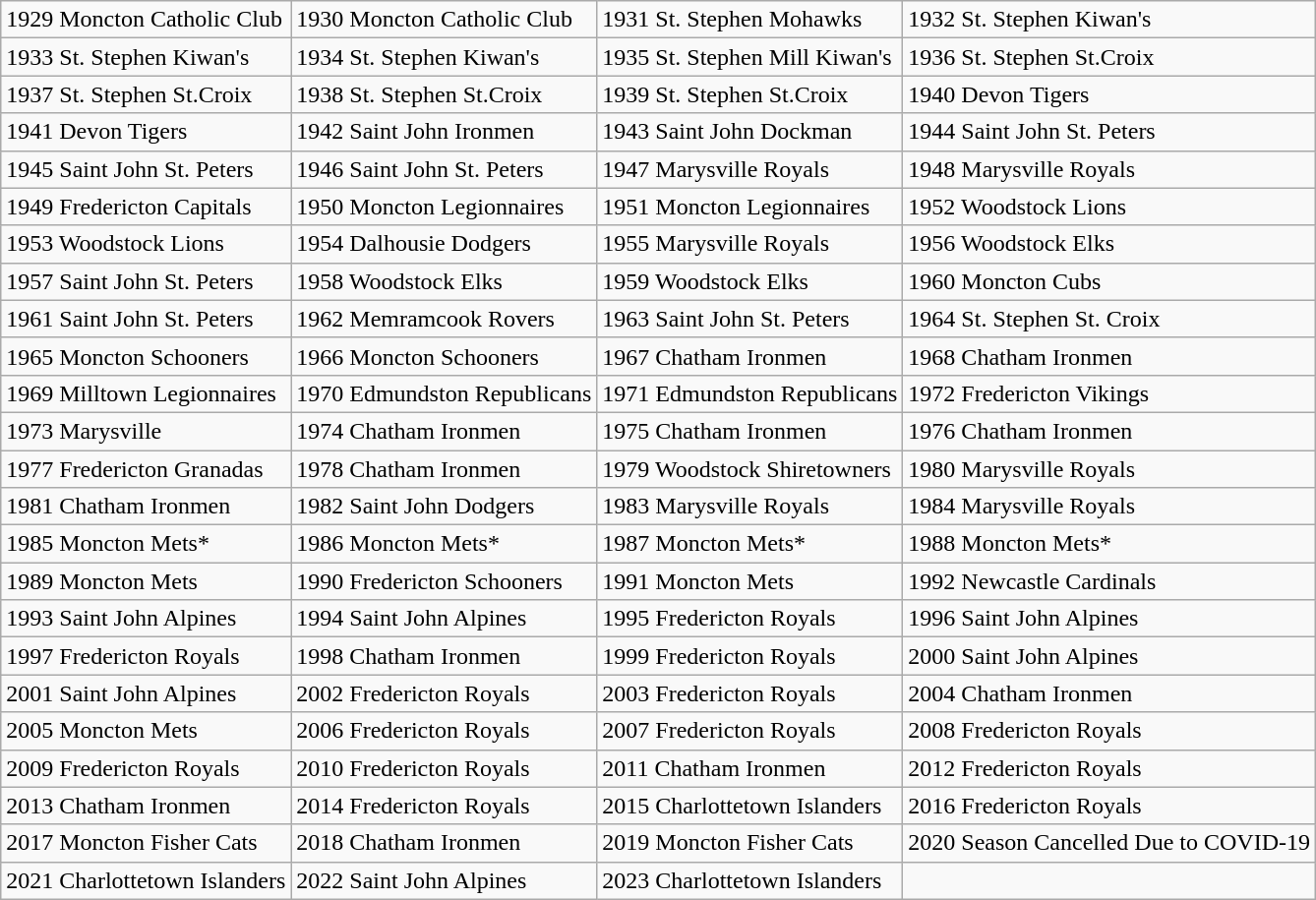<table class="wikitable">
<tr>
<td>1929 Moncton Catholic Club</td>
<td>1930 Moncton Catholic Club</td>
<td>1931 St. Stephen Mohawks</td>
<td>1932 St. Stephen Kiwan's</td>
</tr>
<tr>
<td>1933 St. Stephen Kiwan's</td>
<td>1934 St. Stephen Kiwan's</td>
<td>1935 St. Stephen Mill Kiwan's</td>
<td>1936 St. Stephen St.Croix</td>
</tr>
<tr>
<td>1937 St. Stephen St.Croix</td>
<td>1938 St. Stephen St.Croix</td>
<td>1939 St. Stephen St.Croix</td>
<td>1940 Devon Tigers</td>
</tr>
<tr>
<td>1941 Devon Tigers</td>
<td>1942 Saint John Ironmen</td>
<td>1943 Saint John Dockman</td>
<td>1944 Saint John St. Peters</td>
</tr>
<tr>
<td>1945 Saint John St. Peters</td>
<td>1946 Saint John St. Peters</td>
<td>1947 Marysville Royals</td>
<td>1948 Marysville Royals</td>
</tr>
<tr>
<td>1949 Fredericton Capitals</td>
<td>1950 Moncton Legionnaires</td>
<td>1951 Moncton Legionnaires</td>
<td>1952 Woodstock Lions</td>
</tr>
<tr>
<td>1953 Woodstock Lions</td>
<td>1954 Dalhousie Dodgers</td>
<td>1955 Marysville Royals</td>
<td>1956 Woodstock Elks</td>
</tr>
<tr>
<td>1957 Saint John St. Peters</td>
<td>1958 Woodstock Elks</td>
<td>1959 Woodstock Elks</td>
<td>1960 Moncton Cubs</td>
</tr>
<tr>
<td>1961 Saint John St. Peters</td>
<td>1962 Memramcook Rovers</td>
<td>1963 Saint John St. Peters</td>
<td>1964 St. Stephen St. Croix</td>
</tr>
<tr>
<td>1965 Moncton Schooners</td>
<td>1966 Moncton Schooners</td>
<td>1967 Chatham Ironmen</td>
<td>1968 Chatham Ironmen</td>
</tr>
<tr>
<td>1969 Milltown Legionnaires</td>
<td>1970 Edmundston Republicans</td>
<td>1971 Edmundston Republicans</td>
<td>1972 Fredericton Vikings</td>
</tr>
<tr>
<td>1973 Marysville</td>
<td>1974 Chatham Ironmen</td>
<td>1975 Chatham Ironmen</td>
<td>1976 Chatham Ironmen</td>
</tr>
<tr>
<td>1977 Fredericton Granadas</td>
<td>1978 Chatham Ironmen</td>
<td>1979 Woodstock Shiretowners</td>
<td>1980 Marysville Royals</td>
</tr>
<tr>
<td>1981 Chatham Ironmen</td>
<td>1982 Saint John Dodgers</td>
<td>1983 Marysville Royals</td>
<td>1984 Marysville Royals</td>
</tr>
<tr>
<td>1985 Moncton Mets*</td>
<td>1986 Moncton Mets*</td>
<td>1987 Moncton Mets*</td>
<td>1988 Moncton Mets*</td>
</tr>
<tr>
<td>1989 Moncton Mets</td>
<td>1990 Fredericton Schooners</td>
<td>1991 Moncton Mets</td>
<td>1992 Newcastle Cardinals</td>
</tr>
<tr>
<td>1993 Saint John Alpines</td>
<td>1994 Saint John Alpines</td>
<td>1995 Fredericton Royals</td>
<td>1996 Saint John Alpines</td>
</tr>
<tr>
<td>1997 Fredericton Royals</td>
<td>1998 Chatham Ironmen</td>
<td>1999 Fredericton Royals</td>
<td>2000 Saint John Alpines</td>
</tr>
<tr>
<td>2001 Saint John Alpines</td>
<td>2002 Fredericton Royals</td>
<td>2003 Fredericton Royals</td>
<td>2004 Chatham Ironmen</td>
</tr>
<tr>
<td>2005 Moncton Mets</td>
<td>2006 Fredericton Royals</td>
<td>2007 Fredericton Royals</td>
<td>2008 Fredericton Royals</td>
</tr>
<tr>
<td>2009 Fredericton Royals</td>
<td>2010 Fredericton Royals</td>
<td>2011 Chatham Ironmen</td>
<td>2012 Fredericton Royals</td>
</tr>
<tr>
<td>2013 Chatham Ironmen</td>
<td>2014 Fredericton Royals</td>
<td>2015 Charlottetown Islanders</td>
<td>2016 Fredericton Royals</td>
</tr>
<tr>
<td>2017 Moncton Fisher Cats</td>
<td>2018 Chatham Ironmen</td>
<td>2019 Moncton Fisher Cats</td>
<td>2020 Season Cancelled Due to COVID-19</td>
</tr>
<tr>
<td>2021 Charlottetown Islanders</td>
<td>2022 Saint John Alpines</td>
<td>2023 Charlottetown Islanders</td>
</tr>
</table>
